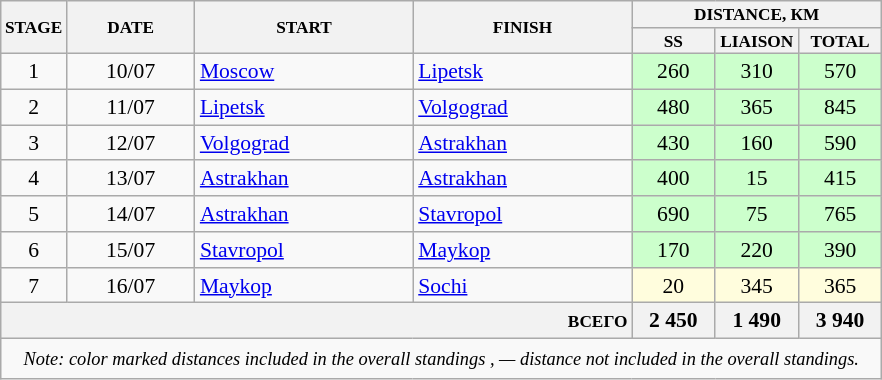<table class="wikitable" style="text-align: center; font-size: 90%;">
<tr style="font-size: 80%;">
<th rowspan="2">STAGE</th>
<th rowspan="2" width="80px">DATE</th>
<th rowspan="2" width="140px">START</th>
<th rowspan="2" width="140px">FINISH</th>
<th colspan="3">DISTANCE, КМ</th>
</tr>
<tr style="font-size: 80%;">
<th width="50px">SS</th>
<th width="50px">LIAISON</th>
<th width="50px">TOTAL</th>
</tr>
<tr>
<td>1</td>
<td>10/07</td>
<td align="left"> <a href='#'>Moscow</a></td>
<td align="left"> <a href='#'>Lipetsk</a></td>
<td bgcolor="#ccffcc">260</td>
<td bgcolor="#ccffcc">310</td>
<td bgcolor="#ccffcc">570</td>
</tr>
<tr>
<td>2</td>
<td>11/07</td>
<td align="left"> <a href='#'>Lipetsk</a></td>
<td align="left"> <a href='#'>Volgograd</a></td>
<td bgcolor="#ccffcc">480</td>
<td bgcolor="#ccffcc">365</td>
<td bgcolor="#ccffcc">845</td>
</tr>
<tr>
<td>3</td>
<td>12/07</td>
<td align="left"> <a href='#'>Volgograd</a></td>
<td align="left"> <a href='#'>Astrakhan</a></td>
<td bgcolor="#ccffcc">430</td>
<td bgcolor="#ccffcc">160</td>
<td bgcolor="#ccffcc">590</td>
</tr>
<tr>
<td>4</td>
<td>13/07</td>
<td align="left"> <a href='#'>Astrakhan</a></td>
<td align="left"> <a href='#'>Astrakhan</a></td>
<td bgcolor="#ccffcc">400</td>
<td bgcolor="#ccffcc">15</td>
<td bgcolor="#ccffcc">415</td>
</tr>
<tr>
<td>5</td>
<td>14/07</td>
<td align="left"> <a href='#'>Astrakhan</a></td>
<td align="left"> <a href='#'>Stavropol</a></td>
<td bgcolor="#ccffcc">690</td>
<td bgcolor="#ccffcc">75</td>
<td bgcolor="#ccffcc">765</td>
</tr>
<tr>
<td>6</td>
<td>15/07</td>
<td align="left"> <a href='#'>Stavropol</a></td>
<td align="left"> <a href='#'>Maykop</a></td>
<td bgcolor="#ccffcc">170</td>
<td bgcolor="#ccffcc">220</td>
<td bgcolor="#ccffcc">390</td>
</tr>
<tr>
<td>7</td>
<td>16/07</td>
<td align="left"> <a href='#'>Maykop</a></td>
<td align="left"> <a href='#'>Sochi</a></td>
<td bgcolor="#fffddd">20</td>
<td bgcolor="#fffddd">345</td>
<td bgcolor="#fffddd">365</td>
</tr>
<tr>
<th colspan="4" style="font-size: 80%; text-align: right;">ВСЕГО</th>
<th>2 450</th>
<th>1 490</th>
<th>3 940</th>
</tr>
<tr>
<td colspan="7" style="font-size: 85%; line-height: 175%;"><em>Note:</em>  <em>color marked distances included in the overall standings ,</em>  <em> — distance not included in the overall standings.</em></td>
</tr>
</table>
